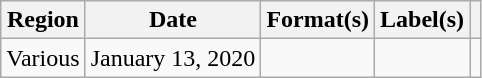<table class="wikitable plainrowheaders" style="text-align:center">
<tr>
<th>Region</th>
<th>Date</th>
<th>Format(s)</th>
<th>Label(s)</th>
<th></th>
</tr>
<tr>
<td>Various</td>
<td>January 13, 2020</td>
<td></td>
<td></td>
<td></td>
</tr>
</table>
